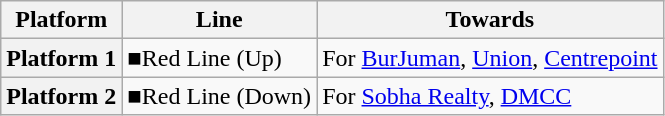<table border="1" cellspacing="0" cellpadding="3" frame="hsides" rules="rows" style="" class="wikitable">
<tr>
<th>Platform</th>
<th>Line</th>
<th>Towards</th>
</tr>
<tr>
<th>Platform 1</th>
<td><span>■</span>Red Line (Up)</td>
<td>For <a href='#'>BurJuman</a>, <a href='#'>Union</a>, <a href='#'>Centrepoint</a></td>
</tr>
<tr>
<th>Platform 2</th>
<td><span>■</span>Red Line (Down)</td>
<td>For <a href='#'>Sobha Realty</a>, <a href='#'>DMCC</a></td>
</tr>
</table>
